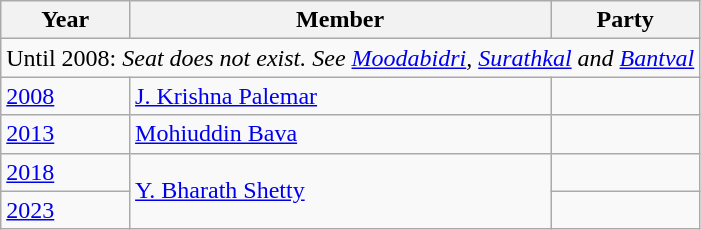<table class="wikitable">
<tr>
<th>Year</th>
<th>Member</th>
<th colspan="2">Party</th>
</tr>
<tr>
<td colspan=4 align=center>Until 2008: <em>Seat does not exist. See <a href='#'>Moodabidri</a>, <a href='#'>Surathkal</a> and <a href='#'>Bantval</a></em></td>
</tr>
<tr>
<td><a href='#'>2008</a></td>
<td><a href='#'>J. Krishna Palemar</a></td>
<td></td>
</tr>
<tr>
<td><a href='#'>2013</a></td>
<td><a href='#'>Mohiuddin Bava</a></td>
<td></td>
</tr>
<tr>
<td><a href='#'>2018</a></td>
<td rowspan="2"><a href='#'>Y. Bharath Shetty</a></td>
<td></td>
</tr>
<tr>
<td><a href='#'>2023</a></td>
</tr>
</table>
